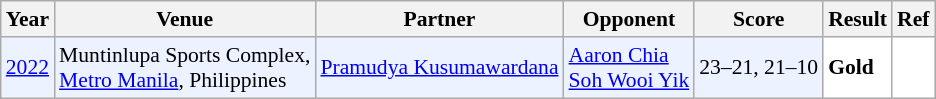<table class="sortable wikitable" style="font-size: 90%">
<tr>
<th>Year</th>
<th>Venue</th>
<th>Partner</th>
<th>Opponent</th>
<th>Score</th>
<th>Result</th>
<th>Ref</th>
</tr>
<tr style="background:#ECF2FF">
<td align="center"><a href='#'>2022</a></td>
<td align="left">Muntinlupa Sports Complex,<br><a href='#'>Metro Manila</a>, Philippines</td>
<td align="left"> <a href='#'>Pramudya Kusumawardana</a></td>
<td align="left"> <a href='#'>Aaron Chia</a><br> <a href='#'>Soh Wooi Yik</a></td>
<td align="left">23–21, 21–10</td>
<td style="text-align:left; background:white"> <strong>Gold</strong></td>
<td style="text-align:center; background:white"></td>
</tr>
</table>
